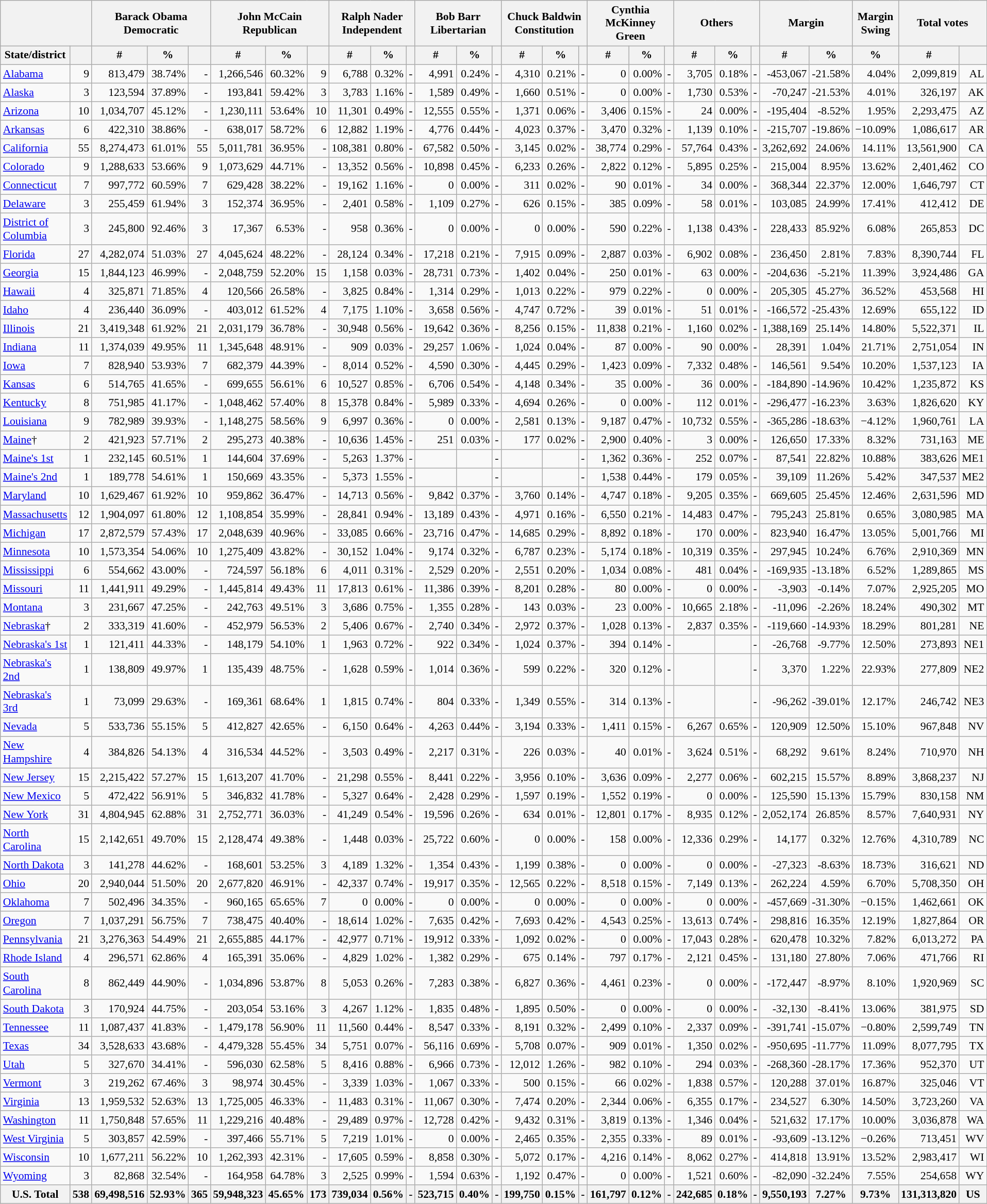<table class="wikitable sortable" style="text-align:right;font-size:90%;line-height:1.2">
<tr>
<th colspan=2></th>
<th style="text-align:center;" colspan="3">Barack Obama<br>Democratic</th>
<th style="text-align:center;" colspan="3">John McCain<br>Republican</th>
<th style="text-align:center;" colspan="3">Ralph Nader<br>Independent</th>
<th style="text-align:center;" colspan="3">Bob Barr<br>Libertarian</th>
<th style="text-align:center;" colspan="3">Chuck Baldwin<br>Constitution</th>
<th style="text-align:center;" colspan="3">Cynthia McKinney<br>Green</th>
<th style="text-align:center;" colspan="3">Others</th>
<th style="text-align:center;" colspan="2">Margin</th>
<th style="text-align:center;" colspan="1">Margin<br>Swing</th>
<th style="text-align:center;" colspan="2">Total votes</th>
</tr>
<tr>
<th align=center>State/district</th>
<th style="text-align:center;" data-sort-type="number"></th>
<th style="text-align:center;" data-sort- type="number">#</th>
<th style="text-align:center;" data-sort- type="number">%</th>
<th style="text-align:center;" data-sort-type="number"></th>
<th style="text-align:center;" data-sort- type="number">#</th>
<th style="text-align:center;" data-sort- type="number">%</th>
<th style="text-align:center;" data-sort-type="number"></th>
<th style="text-align:center;" data-sort- type="number">#</th>
<th style="text-align:center;" data-sort- type="number">%</th>
<th style="text-align:center;" data-sort-type="number"></th>
<th style="text-align:center;" data-sort- type="number">#</th>
<th style="text-align:center;" data-sort- type="number">%</th>
<th style="text-align:center;" data-sort-type="number"></th>
<th style="text-align:center;" data-sort- type="number">#</th>
<th style="text-align:center;" data-sort- type="number">%</th>
<th style="text-align:center;" data-sort-type="number"></th>
<th style="text-align:center;" data-sort- type="number">#</th>
<th style="text-align:center;" data-sort- type="number">%</th>
<th style="text-align:center;" data-sort-type="number"></th>
<th style="text-align:center;" data-sort- type="number">#</th>
<th style="text-align:center;" data-sort- type="number">%</th>
<th style="text-align:center;" data-sort-type="number"></th>
<th style="text-align:center;" data-sort- type="number">#</th>
<th style="text-align:center;" data-sort- type="number">%</th>
<th style="text-align:center;" data-sort- type="number">%</th>
<th style="text-align:center;" data-sort-type="number">#</th>
<th></th>
</tr>
<tr>
<td style="text-align:left;"><a href='#'>Alabama</a></td>
<td>9</td>
<td>813,479</td>
<td>38.74%</td>
<td>-</td>
<td>1,266,546</td>
<td>60.32%</td>
<td>9</td>
<td>6,788</td>
<td>0.32%</td>
<td>-</td>
<td>4,991</td>
<td>0.24%</td>
<td>-</td>
<td>4,310</td>
<td>0.21%</td>
<td>-</td>
<td>0</td>
<td>0.00%</td>
<td>-</td>
<td>3,705</td>
<td>0.18%</td>
<td>-</td>
<td>-453,067</td>
<td>-21.58%</td>
<td>4.04%</td>
<td>2,099,819</td>
<td>AL</td>
</tr>
<tr>
<td style="text-align:left;"><a href='#'>Alaska</a></td>
<td>3</td>
<td>123,594</td>
<td>37.89%</td>
<td>-</td>
<td>193,841</td>
<td>59.42%</td>
<td>3</td>
<td>3,783</td>
<td>1.16%</td>
<td>-</td>
<td>1,589</td>
<td>0.49%</td>
<td>-</td>
<td>1,660</td>
<td>0.51%</td>
<td>-</td>
<td>0</td>
<td>0.00%</td>
<td>-</td>
<td>1,730</td>
<td>0.53%</td>
<td>-</td>
<td>-70,247</td>
<td>-21.53%</td>
<td>4.01%</td>
<td>326,197</td>
<td>AK</td>
</tr>
<tr>
<td style="text-align:left;"><a href='#'>Arizona</a></td>
<td>10</td>
<td>1,034,707</td>
<td>45.12%</td>
<td>-</td>
<td>1,230,111</td>
<td>53.64%</td>
<td>10</td>
<td>11,301</td>
<td>0.49%</td>
<td>-</td>
<td>12,555</td>
<td>0.55%</td>
<td>-</td>
<td>1,371</td>
<td>0.06%</td>
<td>-</td>
<td>3,406</td>
<td>0.15%</td>
<td>-</td>
<td>24</td>
<td>0.00%</td>
<td>-</td>
<td>-195,404</td>
<td>-8.52%</td>
<td>1.95%</td>
<td>2,293,475</td>
<td>AZ</td>
</tr>
<tr>
<td style="text-align:left;"><a href='#'>Arkansas</a></td>
<td>6</td>
<td>422,310</td>
<td>38.86%</td>
<td>-</td>
<td>638,017</td>
<td>58.72%</td>
<td>6</td>
<td>12,882</td>
<td>1.19%</td>
<td>-</td>
<td>4,776</td>
<td>0.44%</td>
<td>-</td>
<td>4,023</td>
<td>0.37%</td>
<td>-</td>
<td>3,470</td>
<td>0.32%</td>
<td>-</td>
<td>1,139</td>
<td>0.10%</td>
<td>-</td>
<td>-215,707</td>
<td>-19.86%</td>
<td>−10.09%</td>
<td>1,086,617</td>
<td>AR</td>
</tr>
<tr>
<td style="text-align:left;"><a href='#'>California</a></td>
<td>55</td>
<td>8,274,473</td>
<td>61.01%</td>
<td>55</td>
<td>5,011,781</td>
<td>36.95%</td>
<td>-</td>
<td>108,381</td>
<td>0.80%</td>
<td>-</td>
<td>67,582</td>
<td>0.50%</td>
<td>-</td>
<td>3,145</td>
<td>0.02%</td>
<td>-</td>
<td>38,774</td>
<td>0.29%</td>
<td>-</td>
<td>57,764</td>
<td>0.43%</td>
<td>-</td>
<td>3,262,692</td>
<td>24.06%</td>
<td>14.11%</td>
<td>13,561,900</td>
<td>CA</td>
</tr>
<tr>
<td style="text-align:left;"><a href='#'>Colorado</a></td>
<td>9</td>
<td>1,288,633</td>
<td>53.66%</td>
<td>9</td>
<td>1,073,629</td>
<td>44.71%</td>
<td>-</td>
<td>13,352</td>
<td>0.56%</td>
<td>-</td>
<td>10,898</td>
<td>0.45%</td>
<td>-</td>
<td>6,233</td>
<td>0.26%</td>
<td>-</td>
<td>2,822</td>
<td>0.12%</td>
<td>-</td>
<td>5,895</td>
<td>0.25%</td>
<td>-</td>
<td>215,004</td>
<td>8.95%</td>
<td>13.62%</td>
<td>2,401,462</td>
<td>CO</td>
</tr>
<tr>
<td style="text-align:left;"><a href='#'>Connecticut</a></td>
<td>7</td>
<td>997,772</td>
<td>60.59%</td>
<td>7</td>
<td>629,428</td>
<td>38.22%</td>
<td>-</td>
<td>19,162</td>
<td>1.16%</td>
<td>-</td>
<td>0</td>
<td>0.00%</td>
<td>-</td>
<td>311</td>
<td>0.02%</td>
<td>-</td>
<td>90</td>
<td>0.01%</td>
<td>-</td>
<td>34</td>
<td>0.00%</td>
<td>-</td>
<td>368,344</td>
<td>22.37%</td>
<td>12.00%</td>
<td>1,646,797</td>
<td>CT</td>
</tr>
<tr>
<td style="text-align:left;"><a href='#'>Delaware</a></td>
<td>3</td>
<td>255,459</td>
<td>61.94%</td>
<td>3</td>
<td>152,374</td>
<td>36.95%</td>
<td>-</td>
<td>2,401</td>
<td>0.58%</td>
<td>-</td>
<td>1,109</td>
<td>0.27%</td>
<td>-</td>
<td>626</td>
<td>0.15%</td>
<td>-</td>
<td>385</td>
<td>0.09%</td>
<td>-</td>
<td>58</td>
<td>0.01%</td>
<td>-</td>
<td>103,085</td>
<td>24.99%</td>
<td>17.41%</td>
<td>412,412</td>
<td>DE</td>
</tr>
<tr>
<td style="text-align:left;"><a href='#'>District of Columbia</a></td>
<td>3</td>
<td>245,800</td>
<td>92.46%</td>
<td>3</td>
<td>17,367</td>
<td>6.53%</td>
<td>-</td>
<td>958</td>
<td>0.36%</td>
<td>-</td>
<td>0</td>
<td>0.00%</td>
<td>-</td>
<td>0</td>
<td>0.00%</td>
<td>-</td>
<td>590</td>
<td>0.22%</td>
<td>-</td>
<td>1,138</td>
<td>0.43%</td>
<td>-</td>
<td>228,433</td>
<td>85.92%</td>
<td>6.08%</td>
<td>265,853</td>
<td>DC</td>
</tr>
<tr>
<td style="text-align:left;"><a href='#'>Florida</a></td>
<td>27</td>
<td>4,282,074</td>
<td>51.03%</td>
<td>27</td>
<td>4,045,624</td>
<td>48.22%</td>
<td>-</td>
<td>28,124</td>
<td>0.34%</td>
<td>-</td>
<td>17,218</td>
<td>0.21%</td>
<td>-</td>
<td>7,915</td>
<td>0.09%</td>
<td>-</td>
<td>2,887</td>
<td>0.03%</td>
<td>-</td>
<td>6,902</td>
<td>0.08%</td>
<td>-</td>
<td>236,450</td>
<td>2.81%</td>
<td>7.83%</td>
<td>8,390,744</td>
<td>FL</td>
</tr>
<tr>
<td style="text-align:left;"><a href='#'>Georgia</a></td>
<td>15</td>
<td>1,844,123</td>
<td>46.99%</td>
<td>-</td>
<td>2,048,759</td>
<td>52.20%</td>
<td>15</td>
<td>1,158</td>
<td>0.03%</td>
<td>-</td>
<td>28,731</td>
<td>0.73%</td>
<td>-</td>
<td>1,402</td>
<td>0.04%</td>
<td>-</td>
<td>250</td>
<td>0.01%</td>
<td>-</td>
<td>63</td>
<td>0.00%</td>
<td>-</td>
<td>-204,636</td>
<td>-5.21%</td>
<td>11.39%</td>
<td>3,924,486</td>
<td>GA</td>
</tr>
<tr>
<td style="text-align:left;"><a href='#'>Hawaii</a></td>
<td>4</td>
<td>325,871</td>
<td>71.85%</td>
<td>4</td>
<td>120,566</td>
<td>26.58%</td>
<td>-</td>
<td>3,825</td>
<td>0.84%</td>
<td>-</td>
<td>1,314</td>
<td>0.29%</td>
<td>-</td>
<td>1,013</td>
<td>0.22%</td>
<td>-</td>
<td>979</td>
<td>0.22%</td>
<td>-</td>
<td>0</td>
<td>0.00%</td>
<td>-</td>
<td>205,305</td>
<td>45.27%</td>
<td>36.52%</td>
<td>453,568</td>
<td>HI</td>
</tr>
<tr>
<td style="text-align:left;"><a href='#'>Idaho</a></td>
<td>4</td>
<td>236,440</td>
<td>36.09%</td>
<td>-</td>
<td>403,012</td>
<td>61.52%</td>
<td>4</td>
<td>7,175</td>
<td>1.10%</td>
<td>-</td>
<td>3,658</td>
<td>0.56%</td>
<td>-</td>
<td>4,747</td>
<td>0.72%</td>
<td>-</td>
<td>39</td>
<td>0.01%</td>
<td>-</td>
<td>51</td>
<td>0.01%</td>
<td>-</td>
<td>-166,572</td>
<td>-25.43%</td>
<td>12.69%</td>
<td>655,122</td>
<td>ID</td>
</tr>
<tr>
<td style="text-align:left;"><a href='#'>Illinois</a></td>
<td>21</td>
<td>3,419,348</td>
<td>61.92%</td>
<td>21</td>
<td>2,031,179</td>
<td>36.78%</td>
<td>-</td>
<td>30,948</td>
<td>0.56%</td>
<td>-</td>
<td>19,642</td>
<td>0.36%</td>
<td>-</td>
<td>8,256</td>
<td>0.15%</td>
<td>-</td>
<td>11,838</td>
<td>0.21%</td>
<td>-</td>
<td>1,160</td>
<td>0.02%</td>
<td>-</td>
<td>1,388,169</td>
<td>25.14%</td>
<td>14.80%</td>
<td>5,522,371</td>
<td>IL</td>
</tr>
<tr>
<td style="text-align:left;"><a href='#'>Indiana</a></td>
<td>11</td>
<td>1,374,039</td>
<td>49.95%</td>
<td>11</td>
<td>1,345,648</td>
<td>48.91%</td>
<td>-</td>
<td>909</td>
<td>0.03%</td>
<td>-</td>
<td>29,257</td>
<td>1.06%</td>
<td>-</td>
<td>1,024</td>
<td>0.04%</td>
<td>-</td>
<td>87</td>
<td>0.00%</td>
<td>-</td>
<td>90</td>
<td>0.00%</td>
<td>-</td>
<td>28,391</td>
<td>1.04%</td>
<td>21.71%</td>
<td>2,751,054</td>
<td>IN</td>
</tr>
<tr>
<td style="text-align:left;"><a href='#'>Iowa</a></td>
<td>7</td>
<td>828,940</td>
<td>53.93%</td>
<td>7</td>
<td>682,379</td>
<td>44.39%</td>
<td>-</td>
<td>8,014</td>
<td>0.52%</td>
<td>-</td>
<td>4,590</td>
<td>0.30%</td>
<td>-</td>
<td>4,445</td>
<td>0.29%</td>
<td>-</td>
<td>1,423</td>
<td>0.09%</td>
<td>-</td>
<td>7,332</td>
<td>0.48%</td>
<td>-</td>
<td>146,561</td>
<td>9.54%</td>
<td>10.20%</td>
<td>1,537,123</td>
<td>IA</td>
</tr>
<tr>
<td style="text-align:left;"><a href='#'>Kansas</a></td>
<td>6</td>
<td>514,765</td>
<td>41.65%</td>
<td>-</td>
<td>699,655</td>
<td>56.61%</td>
<td>6</td>
<td>10,527</td>
<td>0.85%</td>
<td>-</td>
<td>6,706</td>
<td>0.54%</td>
<td>-</td>
<td>4,148</td>
<td>0.34%</td>
<td>-</td>
<td>35</td>
<td>0.00%</td>
<td>-</td>
<td>36</td>
<td>0.00%</td>
<td>-</td>
<td>-184,890</td>
<td>-14.96%</td>
<td>10.42%</td>
<td>1,235,872</td>
<td>KS</td>
</tr>
<tr>
<td style="text-align:left;"><a href='#'>Kentucky</a></td>
<td>8</td>
<td>751,985</td>
<td>41.17%</td>
<td>-</td>
<td>1,048,462</td>
<td>57.40%</td>
<td>8</td>
<td>15,378</td>
<td>0.84%</td>
<td>-</td>
<td>5,989</td>
<td>0.33%</td>
<td>-</td>
<td>4,694</td>
<td>0.26%</td>
<td>-</td>
<td>0</td>
<td>0.00%</td>
<td>-</td>
<td>112</td>
<td>0.01%</td>
<td>-</td>
<td>-296,477</td>
<td>-16.23%</td>
<td>3.63%</td>
<td>1,826,620</td>
<td>KY</td>
</tr>
<tr>
<td style="text-align:left;"><a href='#'>Louisiana</a></td>
<td>9</td>
<td>782,989</td>
<td>39.93%</td>
<td>-</td>
<td>1,148,275</td>
<td>58.56%</td>
<td>9</td>
<td>6,997</td>
<td>0.36%</td>
<td>-</td>
<td>0</td>
<td>0.00%</td>
<td>-</td>
<td>2,581</td>
<td>0.13%</td>
<td>-</td>
<td>9,187</td>
<td>0.47%</td>
<td>-</td>
<td>10,732</td>
<td>0.55%</td>
<td>-</td>
<td>-365,286</td>
<td>-18.63%</td>
<td>−4.12%</td>
<td>1,960,761</td>
<td>LA</td>
</tr>
<tr>
<td style="text-align:left;"><a href='#'>Maine</a>†</td>
<td>2</td>
<td>421,923</td>
<td>57.71%</td>
<td>2</td>
<td>295,273</td>
<td>40.38%</td>
<td>-</td>
<td>10,636</td>
<td>1.45%</td>
<td>-</td>
<td>251</td>
<td>0.03%</td>
<td>-</td>
<td>177</td>
<td>0.02%</td>
<td>-</td>
<td>2,900</td>
<td>0.40%</td>
<td>-</td>
<td>3</td>
<td>0.00%</td>
<td>-</td>
<td>126,650</td>
<td>17.33%</td>
<td>8.32%</td>
<td>731,163</td>
<td>ME</td>
</tr>
<tr>
<td style="text-align:left;"><a href='#'>Maine's 1st</a></td>
<td>1</td>
<td>232,145</td>
<td>60.51%</td>
<td>1</td>
<td>144,604</td>
<td>37.69%</td>
<td>-</td>
<td>5,263</td>
<td>1.37%</td>
<td>-</td>
<td></td>
<td></td>
<td>-</td>
<td></td>
<td></td>
<td>-</td>
<td>1,362</td>
<td>0.36%</td>
<td>-</td>
<td>252</td>
<td>0.07%</td>
<td>-</td>
<td>87,541</td>
<td>22.82%</td>
<td>10.88%</td>
<td>383,626</td>
<td>ME1</td>
</tr>
<tr>
<td style="text-align:left;"><a href='#'>Maine's 2nd</a></td>
<td>1</td>
<td>189,778</td>
<td>54.61%</td>
<td>1</td>
<td>150,669</td>
<td>43.35%</td>
<td>-</td>
<td>5,373</td>
<td>1.55%</td>
<td>-</td>
<td></td>
<td></td>
<td>-</td>
<td></td>
<td></td>
<td>-</td>
<td>1,538</td>
<td>0.44%</td>
<td>-</td>
<td>179</td>
<td>0.05%</td>
<td>-</td>
<td>39,109</td>
<td>11.26%</td>
<td>5.42%</td>
<td>347,537</td>
<td>ME2</td>
</tr>
<tr>
<td style="text-align:left;"><a href='#'>Maryland</a></td>
<td>10</td>
<td>1,629,467</td>
<td>61.92%</td>
<td>10</td>
<td>959,862</td>
<td>36.47%</td>
<td>-</td>
<td>14,713</td>
<td>0.56%</td>
<td>-</td>
<td>9,842</td>
<td>0.37%</td>
<td>-</td>
<td>3,760</td>
<td>0.14%</td>
<td>-</td>
<td>4,747</td>
<td>0.18%</td>
<td>-</td>
<td>9,205</td>
<td>0.35%</td>
<td>-</td>
<td>669,605</td>
<td>25.45%</td>
<td>12.46%</td>
<td>2,631,596</td>
<td>MD</td>
</tr>
<tr>
<td style="text-align:left;"><a href='#'>Massachusetts</a></td>
<td>12</td>
<td>1,904,097</td>
<td>61.80%</td>
<td>12</td>
<td>1,108,854</td>
<td>35.99%</td>
<td>-</td>
<td>28,841</td>
<td>0.94%</td>
<td>-</td>
<td>13,189</td>
<td>0.43%</td>
<td>-</td>
<td>4,971</td>
<td>0.16%</td>
<td>-</td>
<td>6,550</td>
<td>0.21%</td>
<td>-</td>
<td>14,483</td>
<td>0.47%</td>
<td>-</td>
<td>795,243</td>
<td>25.81%</td>
<td>0.65%</td>
<td>3,080,985</td>
<td>MA</td>
</tr>
<tr>
<td style="text-align:left;"><a href='#'>Michigan</a></td>
<td>17</td>
<td>2,872,579</td>
<td>57.43%</td>
<td>17</td>
<td>2,048,639</td>
<td>40.96%</td>
<td>-</td>
<td>33,085</td>
<td>0.66%</td>
<td>-</td>
<td>23,716</td>
<td>0.47%</td>
<td>-</td>
<td>14,685</td>
<td>0.29%</td>
<td>-</td>
<td>8,892</td>
<td>0.18%</td>
<td>-</td>
<td>170</td>
<td>0.00%</td>
<td>-</td>
<td>823,940</td>
<td>16.47%</td>
<td>13.05%</td>
<td>5,001,766</td>
<td>MI</td>
</tr>
<tr>
<td style="text-align:left;"><a href='#'>Minnesota</a></td>
<td>10</td>
<td>1,573,354</td>
<td>54.06%</td>
<td>10</td>
<td>1,275,409</td>
<td>43.82%</td>
<td>-</td>
<td>30,152</td>
<td>1.04%</td>
<td>-</td>
<td>9,174</td>
<td>0.32%</td>
<td>-</td>
<td>6,787</td>
<td>0.23%</td>
<td>-</td>
<td>5,174</td>
<td>0.18%</td>
<td>-</td>
<td>10,319</td>
<td>0.35%</td>
<td>-</td>
<td>297,945</td>
<td>10.24%</td>
<td>6.76%</td>
<td>2,910,369</td>
<td>MN</td>
</tr>
<tr>
<td style="text-align:left;"><a href='#'>Mississippi</a></td>
<td>6</td>
<td>554,662</td>
<td>43.00%</td>
<td>-</td>
<td>724,597</td>
<td>56.18%</td>
<td>6</td>
<td>4,011</td>
<td>0.31%</td>
<td>-</td>
<td>2,529</td>
<td>0.20%</td>
<td>-</td>
<td>2,551</td>
<td>0.20%</td>
<td>-</td>
<td>1,034</td>
<td>0.08%</td>
<td>-</td>
<td>481</td>
<td>0.04%</td>
<td>-</td>
<td>-169,935</td>
<td>-13.18%</td>
<td>6.52%</td>
<td>1,289,865</td>
<td>MS</td>
</tr>
<tr>
<td style="text-align:left;"><a href='#'>Missouri</a></td>
<td>11</td>
<td>1,441,911</td>
<td>49.29%</td>
<td>-</td>
<td>1,445,814</td>
<td>49.43%</td>
<td>11</td>
<td>17,813</td>
<td>0.61%</td>
<td>-</td>
<td>11,386</td>
<td>0.39%</td>
<td>-</td>
<td>8,201</td>
<td>0.28%</td>
<td>-</td>
<td>80</td>
<td>0.00%</td>
<td>-</td>
<td>0</td>
<td>0.00%</td>
<td>-</td>
<td>-3,903</td>
<td>-0.14%</td>
<td>7.07%</td>
<td>2,925,205</td>
<td>MO</td>
</tr>
<tr>
<td style="text-align:left;"><a href='#'>Montana</a></td>
<td>3</td>
<td>231,667</td>
<td>47.25%</td>
<td>-</td>
<td>242,763</td>
<td>49.51%</td>
<td>3</td>
<td>3,686</td>
<td>0.75%</td>
<td>-</td>
<td>1,355</td>
<td>0.28%</td>
<td>-</td>
<td>143</td>
<td>0.03%</td>
<td>-</td>
<td>23</td>
<td>0.00%</td>
<td>-</td>
<td>10,665</td>
<td>2.18%</td>
<td>-</td>
<td>-11,096</td>
<td>-2.26%</td>
<td>18.24%</td>
<td>490,302</td>
<td>MT</td>
</tr>
<tr>
<td style="text-align:left;"><a href='#'>Nebraska</a>†</td>
<td>2</td>
<td>333,319</td>
<td>41.60%</td>
<td>-</td>
<td>452,979</td>
<td>56.53%</td>
<td>2</td>
<td>5,406</td>
<td>0.67%</td>
<td>-</td>
<td>2,740</td>
<td>0.34%</td>
<td>-</td>
<td>2,972</td>
<td>0.37%</td>
<td>-</td>
<td>1,028</td>
<td>0.13%</td>
<td>-</td>
<td>2,837</td>
<td>0.35%</td>
<td>-</td>
<td>-119,660</td>
<td>-14.93%</td>
<td>18.29%</td>
<td>801,281</td>
<td>NE</td>
</tr>
<tr>
<td style="text-align:left;"><a href='#'>Nebraska's 1st</a></td>
<td>1</td>
<td>121,411</td>
<td>44.33%</td>
<td>-</td>
<td>148,179</td>
<td>54.10%</td>
<td>1</td>
<td>1,963</td>
<td>0.72%</td>
<td>-</td>
<td>922</td>
<td>0.34%</td>
<td>-</td>
<td>1,024</td>
<td>0.37%</td>
<td>-</td>
<td>394</td>
<td>0.14%</td>
<td>-</td>
<td></td>
<td></td>
<td>-</td>
<td>-26,768</td>
<td>-9.77%</td>
<td>12.50%</td>
<td>273,893</td>
<td>NE1</td>
</tr>
<tr>
<td style="text-align:left;"><a href='#'>Nebraska's 2nd</a></td>
<td>1</td>
<td>138,809</td>
<td>49.97%</td>
<td>1</td>
<td>135,439</td>
<td>48.75%</td>
<td>-</td>
<td>1,628</td>
<td>0.59%</td>
<td>-</td>
<td>1,014</td>
<td>0.36%</td>
<td>-</td>
<td>599</td>
<td>0.22%</td>
<td>-</td>
<td>320</td>
<td>0.12%</td>
<td>-</td>
<td></td>
<td></td>
<td>-</td>
<td>3,370</td>
<td>1.22%</td>
<td>22.93%</td>
<td>277,809</td>
<td>NE2</td>
</tr>
<tr>
<td style="text-align:left;"><a href='#'>Nebraska's 3rd</a></td>
<td>1</td>
<td>73,099</td>
<td>29.63%</td>
<td>-</td>
<td>169,361</td>
<td>68.64%</td>
<td>1</td>
<td>1,815</td>
<td>0.74%</td>
<td>-</td>
<td>804</td>
<td>0.33%</td>
<td>-</td>
<td>1,349</td>
<td>0.55%</td>
<td>-</td>
<td>314</td>
<td>0.13%</td>
<td>-</td>
<td></td>
<td></td>
<td>-</td>
<td>-96,262</td>
<td>-39.01%</td>
<td>12.17%</td>
<td>246,742</td>
<td>NE3</td>
</tr>
<tr>
<td style="text-align:left;"><a href='#'>Nevada</a></td>
<td>5</td>
<td>533,736</td>
<td>55.15%</td>
<td>5</td>
<td>412,827</td>
<td>42.65%</td>
<td>-</td>
<td>6,150</td>
<td>0.64%</td>
<td>-</td>
<td>4,263</td>
<td>0.44%</td>
<td>-</td>
<td>3,194</td>
<td>0.33%</td>
<td>-</td>
<td>1,411</td>
<td>0.15%</td>
<td>-</td>
<td>6,267</td>
<td>0.65%</td>
<td>-</td>
<td>120,909</td>
<td>12.50%</td>
<td>15.10%</td>
<td>967,848</td>
<td>NV</td>
</tr>
<tr>
<td style="text-align:left;"><a href='#'>New Hampshire</a></td>
<td>4</td>
<td>384,826</td>
<td>54.13%</td>
<td>4</td>
<td>316,534</td>
<td>44.52%</td>
<td>-</td>
<td>3,503</td>
<td>0.49%</td>
<td>-</td>
<td>2,217</td>
<td>0.31%</td>
<td>-</td>
<td>226</td>
<td>0.03%</td>
<td>-</td>
<td>40</td>
<td>0.01%</td>
<td>-</td>
<td>3,624</td>
<td>0.51%</td>
<td>-</td>
<td>68,292</td>
<td>9.61%</td>
<td>8.24%</td>
<td>710,970</td>
<td>NH</td>
</tr>
<tr>
<td style="text-align:left;"><a href='#'>New Jersey</a></td>
<td>15</td>
<td>2,215,422</td>
<td>57.27%</td>
<td>15</td>
<td>1,613,207</td>
<td>41.70%</td>
<td>-</td>
<td>21,298</td>
<td>0.55%</td>
<td>-</td>
<td>8,441</td>
<td>0.22%</td>
<td>-</td>
<td>3,956</td>
<td>0.10%</td>
<td>-</td>
<td>3,636</td>
<td>0.09%</td>
<td>-</td>
<td>2,277</td>
<td>0.06%</td>
<td>-</td>
<td>602,215</td>
<td>15.57%</td>
<td>8.89%</td>
<td>3,868,237</td>
<td>NJ</td>
</tr>
<tr>
<td style="text-align:left;"><a href='#'>New Mexico</a></td>
<td>5</td>
<td>472,422</td>
<td>56.91%</td>
<td>5</td>
<td>346,832</td>
<td>41.78%</td>
<td>-</td>
<td>5,327</td>
<td>0.64%</td>
<td>-</td>
<td>2,428</td>
<td>0.29%</td>
<td>-</td>
<td>1,597</td>
<td>0.19%</td>
<td>-</td>
<td>1,552</td>
<td>0.19%</td>
<td>-</td>
<td>0</td>
<td>0.00%</td>
<td>-</td>
<td>125,590</td>
<td>15.13%</td>
<td>15.79%</td>
<td>830,158</td>
<td>NM</td>
</tr>
<tr>
<td style="text-align:left;"><a href='#'>New York</a></td>
<td>31</td>
<td>4,804,945</td>
<td>62.88%</td>
<td>31</td>
<td>2,752,771</td>
<td>36.03%</td>
<td>-</td>
<td>41,249</td>
<td>0.54%</td>
<td>-</td>
<td>19,596</td>
<td>0.26%</td>
<td>-</td>
<td>634</td>
<td>0.01%</td>
<td>-</td>
<td>12,801</td>
<td>0.17%</td>
<td>-</td>
<td>8,935</td>
<td>0.12%</td>
<td>-</td>
<td>2,052,174</td>
<td>26.85%</td>
<td>8.57%</td>
<td>7,640,931</td>
<td>NY</td>
</tr>
<tr>
<td style="text-align:left;"><a href='#'>North Carolina</a></td>
<td>15</td>
<td>2,142,651</td>
<td>49.70%</td>
<td>15</td>
<td>2,128,474</td>
<td>49.38%</td>
<td>-</td>
<td>1,448</td>
<td>0.03%</td>
<td>-</td>
<td>25,722</td>
<td>0.60%</td>
<td>-</td>
<td>0</td>
<td>0.00%</td>
<td>-</td>
<td>158</td>
<td>0.00%</td>
<td>-</td>
<td>12,336</td>
<td>0.29%</td>
<td>-</td>
<td>14,177</td>
<td>0.32%</td>
<td>12.76%</td>
<td>4,310,789</td>
<td>NC</td>
</tr>
<tr>
<td style="text-align:left;"><a href='#'>North Dakota</a></td>
<td>3</td>
<td>141,278</td>
<td>44.62%</td>
<td>-</td>
<td>168,601</td>
<td>53.25%</td>
<td>3</td>
<td>4,189</td>
<td>1.32%</td>
<td>-</td>
<td>1,354</td>
<td>0.43%</td>
<td>-</td>
<td>1,199</td>
<td>0.38%</td>
<td>-</td>
<td>0</td>
<td>0.00%</td>
<td>-</td>
<td>0</td>
<td>0.00%</td>
<td>-</td>
<td>-27,323</td>
<td>-8.63%</td>
<td>18.73%</td>
<td>316,621</td>
<td>ND</td>
</tr>
<tr>
<td style="text-align:left;"><a href='#'>Ohio</a></td>
<td>20</td>
<td>2,940,044</td>
<td>51.50%</td>
<td>20</td>
<td>2,677,820</td>
<td>46.91%</td>
<td>-</td>
<td>42,337</td>
<td>0.74%</td>
<td>-</td>
<td>19,917</td>
<td>0.35%</td>
<td>-</td>
<td>12,565</td>
<td>0.22%</td>
<td>-</td>
<td>8,518</td>
<td>0.15%</td>
<td>-</td>
<td>7,149</td>
<td>0.13%</td>
<td>-</td>
<td>262,224</td>
<td>4.59%</td>
<td>6.70%</td>
<td>5,708,350</td>
<td>OH</td>
</tr>
<tr>
<td style="text-align:left;"><a href='#'>Oklahoma</a></td>
<td>7</td>
<td>502,496</td>
<td>34.35%</td>
<td>-</td>
<td>960,165</td>
<td>65.65%</td>
<td>7</td>
<td>0</td>
<td>0.00%</td>
<td>-</td>
<td>0</td>
<td>0.00%</td>
<td>-</td>
<td>0</td>
<td>0.00%</td>
<td>-</td>
<td>0</td>
<td>0.00%</td>
<td>-</td>
<td>0</td>
<td>0.00%</td>
<td>-</td>
<td>-457,669</td>
<td>-31.30%</td>
<td>−0.15%</td>
<td>1,462,661</td>
<td>OK</td>
</tr>
<tr>
<td style="text-align:left;"><a href='#'>Oregon</a></td>
<td>7</td>
<td>1,037,291</td>
<td>56.75%</td>
<td>7</td>
<td>738,475</td>
<td>40.40%</td>
<td>-</td>
<td>18,614</td>
<td>1.02%</td>
<td>-</td>
<td>7,635</td>
<td>0.42%</td>
<td>-</td>
<td>7,693</td>
<td>0.42%</td>
<td>-</td>
<td>4,543</td>
<td>0.25%</td>
<td>-</td>
<td>13,613</td>
<td>0.74%</td>
<td>-</td>
<td>298,816</td>
<td>16.35%</td>
<td>12.19%</td>
<td>1,827,864</td>
<td>OR</td>
</tr>
<tr>
<td style="text-align:left;"><a href='#'>Pennsylvania</a></td>
<td>21</td>
<td>3,276,363</td>
<td>54.49%</td>
<td>21</td>
<td>2,655,885</td>
<td>44.17%</td>
<td>-</td>
<td>42,977</td>
<td>0.71%</td>
<td>-</td>
<td>19,912</td>
<td>0.33%</td>
<td>-</td>
<td>1,092</td>
<td>0.02%</td>
<td>-</td>
<td>0</td>
<td>0.00%</td>
<td>-</td>
<td>17,043</td>
<td>0.28%</td>
<td>-</td>
<td>620,478</td>
<td>10.32%</td>
<td>7.82%</td>
<td>6,013,272</td>
<td>PA</td>
</tr>
<tr>
<td style="text-align:left;"><a href='#'>Rhode Island</a></td>
<td>4</td>
<td>296,571</td>
<td>62.86%</td>
<td>4</td>
<td>165,391</td>
<td>35.06%</td>
<td>-</td>
<td>4,829</td>
<td>1.02%</td>
<td>-</td>
<td>1,382</td>
<td>0.29%</td>
<td>-</td>
<td>675</td>
<td>0.14%</td>
<td>-</td>
<td>797</td>
<td>0.17%</td>
<td>-</td>
<td>2,121</td>
<td>0.45%</td>
<td>-</td>
<td>131,180</td>
<td>27.80%</td>
<td>7.06%</td>
<td>471,766</td>
<td>RI</td>
</tr>
<tr>
<td style="text-align:left;"><a href='#'>South Carolina</a></td>
<td>8</td>
<td>862,449</td>
<td>44.90%</td>
<td>-</td>
<td>1,034,896</td>
<td>53.87%</td>
<td>8</td>
<td>5,053</td>
<td>0.26%</td>
<td>-</td>
<td>7,283</td>
<td>0.38%</td>
<td>-</td>
<td>6,827</td>
<td>0.36%</td>
<td>-</td>
<td>4,461</td>
<td>0.23%</td>
<td>-</td>
<td>0</td>
<td>0.00%</td>
<td>-</td>
<td>-172,447</td>
<td>-8.97%</td>
<td>8.10%</td>
<td>1,920,969</td>
<td>SC</td>
</tr>
<tr>
<td style="text-align:left;"><a href='#'>South Dakota</a></td>
<td>3</td>
<td>170,924</td>
<td>44.75%</td>
<td>-</td>
<td>203,054</td>
<td>53.16%</td>
<td>3</td>
<td>4,267</td>
<td>1.12%</td>
<td>-</td>
<td>1,835</td>
<td>0.48%</td>
<td>-</td>
<td>1,895</td>
<td>0.50%</td>
<td>-</td>
<td>0</td>
<td>0.00%</td>
<td>-</td>
<td>0</td>
<td>0.00%</td>
<td>-</td>
<td>-32,130</td>
<td>-8.41%</td>
<td>13.06%</td>
<td>381,975</td>
<td>SD</td>
</tr>
<tr>
<td style="text-align:left;"><a href='#'>Tennessee</a></td>
<td>11</td>
<td>1,087,437</td>
<td>41.83%</td>
<td>-</td>
<td>1,479,178</td>
<td>56.90%</td>
<td>11</td>
<td>11,560</td>
<td>0.44%</td>
<td>-</td>
<td>8,547</td>
<td>0.33%</td>
<td>-</td>
<td>8,191</td>
<td>0.32%</td>
<td>-</td>
<td>2,499</td>
<td>0.10%</td>
<td>-</td>
<td>2,337</td>
<td>0.09%</td>
<td>-</td>
<td>-391,741</td>
<td>-15.07%</td>
<td>−0.80%</td>
<td>2,599,749</td>
<td>TN</td>
</tr>
<tr>
<td style="text-align:left;"><a href='#'>Texas</a></td>
<td>34</td>
<td>3,528,633</td>
<td>43.68%</td>
<td>-</td>
<td>4,479,328</td>
<td>55.45%</td>
<td>34</td>
<td>5,751</td>
<td>0.07%</td>
<td>-</td>
<td>56,116</td>
<td>0.69%</td>
<td>-</td>
<td>5,708</td>
<td>0.07%</td>
<td>-</td>
<td>909</td>
<td>0.01%</td>
<td>-</td>
<td>1,350</td>
<td>0.02%</td>
<td>-</td>
<td>-950,695</td>
<td>-11.77%</td>
<td>11.09%</td>
<td>8,077,795</td>
<td>TX</td>
</tr>
<tr>
<td style="text-align:left;"><a href='#'>Utah</a></td>
<td>5</td>
<td>327,670</td>
<td>34.41%</td>
<td>-</td>
<td>596,030</td>
<td>62.58%</td>
<td>5</td>
<td>8,416</td>
<td>0.88%</td>
<td>-</td>
<td>6,966</td>
<td>0.73%</td>
<td>-</td>
<td>12,012</td>
<td>1.26%</td>
<td>-</td>
<td>982</td>
<td>0.10%</td>
<td>-</td>
<td>294</td>
<td>0.03%</td>
<td>-</td>
<td>-268,360</td>
<td>-28.17%</td>
<td>17.36%</td>
<td>952,370</td>
<td>UT</td>
</tr>
<tr>
<td style="text-align:left;"><a href='#'>Vermont</a></td>
<td>3</td>
<td>219,262</td>
<td>67.46%</td>
<td>3</td>
<td>98,974</td>
<td>30.45%</td>
<td>-</td>
<td>3,339</td>
<td>1.03%</td>
<td>-</td>
<td>1,067</td>
<td>0.33%</td>
<td>-</td>
<td>500</td>
<td>0.15%</td>
<td>-</td>
<td>66</td>
<td>0.02%</td>
<td>-</td>
<td>1,838</td>
<td>0.57%</td>
<td>-</td>
<td>120,288</td>
<td>37.01%</td>
<td>16.87%</td>
<td>325,046</td>
<td>VT</td>
</tr>
<tr>
<td style="text-align:left;"><a href='#'>Virginia</a></td>
<td>13</td>
<td>1,959,532</td>
<td>52.63%</td>
<td>13</td>
<td>1,725,005</td>
<td>46.33%</td>
<td>-</td>
<td>11,483</td>
<td>0.31%</td>
<td>-</td>
<td>11,067</td>
<td>0.30%</td>
<td>-</td>
<td>7,474</td>
<td>0.20%</td>
<td>-</td>
<td>2,344</td>
<td>0.06%</td>
<td>-</td>
<td>6,355</td>
<td>0.17%</td>
<td>-</td>
<td>234,527</td>
<td>6.30%</td>
<td>14.50%</td>
<td>3,723,260</td>
<td>VA</td>
</tr>
<tr>
<td style="text-align:left;"><a href='#'>Washington</a></td>
<td>11</td>
<td>1,750,848</td>
<td>57.65%</td>
<td>11</td>
<td>1,229,216</td>
<td>40.48%</td>
<td>-</td>
<td>29,489</td>
<td>0.97%</td>
<td>-</td>
<td>12,728</td>
<td>0.42%</td>
<td>-</td>
<td>9,432</td>
<td>0.31%</td>
<td>-</td>
<td>3,819</td>
<td>0.13%</td>
<td>-</td>
<td>1,346</td>
<td>0.04%</td>
<td>-</td>
<td>521,632</td>
<td>17.17%</td>
<td>10.00%</td>
<td>3,036,878</td>
<td>WA</td>
</tr>
<tr>
<td style="text-align:left;"><a href='#'>West Virginia</a></td>
<td>5</td>
<td>303,857</td>
<td>42.59%</td>
<td>-</td>
<td>397,466</td>
<td>55.71%</td>
<td>5</td>
<td>7,219</td>
<td>1.01%</td>
<td>-</td>
<td>0</td>
<td>0.00%</td>
<td>-</td>
<td>2,465</td>
<td>0.35%</td>
<td>-</td>
<td>2,355</td>
<td>0.33%</td>
<td>-</td>
<td>89</td>
<td>0.01%</td>
<td>-</td>
<td>-93,609</td>
<td>-13.12%</td>
<td>−0.26%</td>
<td>713,451</td>
<td>WV</td>
</tr>
<tr>
<td style="text-align:left;"><a href='#'>Wisconsin</a></td>
<td>10</td>
<td>1,677,211</td>
<td>56.22%</td>
<td>10</td>
<td>1,262,393</td>
<td>42.31%</td>
<td>-</td>
<td>17,605</td>
<td>0.59%</td>
<td>-</td>
<td>8,858</td>
<td>0.30%</td>
<td>-</td>
<td>5,072</td>
<td>0.17%</td>
<td>-</td>
<td>4,216</td>
<td>0.14%</td>
<td>-</td>
<td>8,062</td>
<td>0.27%</td>
<td>-</td>
<td>414,818</td>
<td>13.91%</td>
<td>13.52%</td>
<td>2,983,417</td>
<td>WI</td>
</tr>
<tr>
<td style="text-align:left;"><a href='#'>Wyoming</a></td>
<td>3</td>
<td>82,868</td>
<td>32.54%</td>
<td>-</td>
<td>164,958</td>
<td>64.78%</td>
<td>3</td>
<td>2,525</td>
<td>0.99%</td>
<td>-</td>
<td>1,594</td>
<td>0.63%</td>
<td>-</td>
<td>1,192</td>
<td>0.47%</td>
<td>-</td>
<td>0</td>
<td>0.00%</td>
<td>-</td>
<td>1,521</td>
<td>0.60%</td>
<td>-</td>
<td>-82,090</td>
<td>-32.24%</td>
<td>7.55%</td>
<td>254,658</td>
<td>WY</td>
</tr>
<tr>
<th align=left>U.S. Total</th>
<th>538</th>
<th>69,498,516</th>
<th>52.93%</th>
<th>365</th>
<th>59,948,323</th>
<th>45.65%</th>
<th>173</th>
<th>739,034</th>
<th>0.56%</th>
<th>-</th>
<th>523,715</th>
<th>0.40%</th>
<th>-</th>
<th>199,750</th>
<th>0.15%</th>
<th>-</th>
<th>161,797</th>
<th>0.12%</th>
<th>-</th>
<th>242,685</th>
<th>0.18%</th>
<th>-</th>
<th>9,550,193</th>
<th>7.27%</th>
<th>9.73%</th>
<th>131,313,820</th>
<th>US</th>
</tr>
</table>
